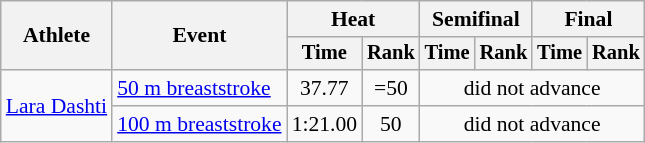<table class="wikitable" style="text-align:center; font-size:90%">
<tr>
<th rowspan="2">Athlete</th>
<th rowspan="2">Event</th>
<th colspan="2">Heat</th>
<th colspan="2">Semifinal</th>
<th colspan="2">Final</th>
</tr>
<tr style="font-size:95%">
<th>Time</th>
<th>Rank</th>
<th>Time</th>
<th>Rank</th>
<th>Time</th>
<th>Rank</th>
</tr>
<tr>
<td align=left rowspan=2><a href='#'>Lara Dashti</a></td>
<td align=left><a href='#'>50 m breaststroke</a></td>
<td>37.77</td>
<td>=50</td>
<td colspan=4>did not advance</td>
</tr>
<tr>
<td align=left><a href='#'>100 m breaststroke</a></td>
<td>1:21.00</td>
<td>50</td>
<td colspan=4>did not advance</td>
</tr>
</table>
